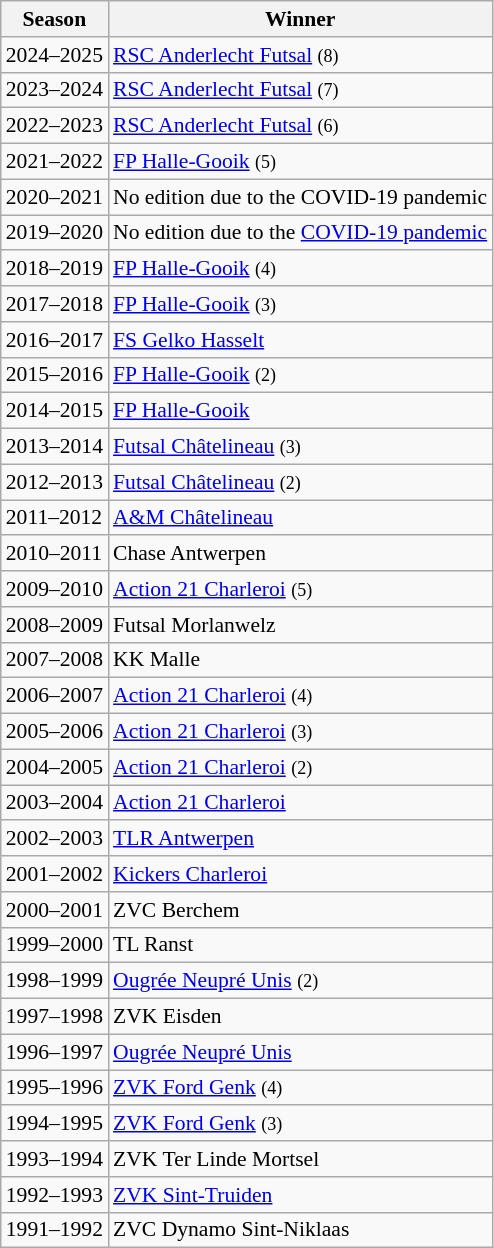<table class="wikitable sortable alternance" style="font-size:90%">
<tr>
<th>Season</th>
<th>Winner</th>
</tr>
<tr>
<td>2024–2025</td>
<td><a href='#'>RSC Anderlecht Futsal</a> <small>(8)</small></td>
</tr>
<tr>
<td>2023–2024</td>
<td><a href='#'>RSC Anderlecht Futsal</a> <small>(7)</small></td>
</tr>
<tr>
<td>2022–2023</td>
<td><a href='#'>RSC Anderlecht Futsal</a> <small>(6)</small></td>
</tr>
<tr>
<td>2021–2022</td>
<td><a href='#'>FP Halle-Gooik</a> <small>(5)</small></td>
</tr>
<tr>
<td>2020–2021</td>
<td>No edition due to the COVID-19 pandemic</td>
</tr>
<tr>
<td>2019–2020</td>
<td>No edition due to the <a href='#'>COVID-19 pandemic</a></td>
</tr>
<tr>
<td>2018–2019</td>
<td><a href='#'>FP Halle-Gooik</a> <small>(4)</small></td>
</tr>
<tr>
<td>2017–2018</td>
<td><a href='#'>FP Halle-Gooik</a> <small>(3)</small></td>
</tr>
<tr>
<td>2016–2017</td>
<td><a href='#'>FS Gelko Hasselt</a></td>
</tr>
<tr>
<td>2015–2016</td>
<td><a href='#'>FP Halle-Gooik</a> <small>(2)</small></td>
</tr>
<tr>
<td>2014–2015</td>
<td><a href='#'>FP Halle-Gooik</a></td>
</tr>
<tr>
<td>2013–2014</td>
<td><a href='#'>Futsal Châtelineau</a> <small>(3)</small></td>
</tr>
<tr>
<td>2012–2013</td>
<td><a href='#'>Futsal Châtelineau</a> <small>(2)</small></td>
</tr>
<tr>
<td>2011–2012</td>
<td><a href='#'>A&M Châtelineau</a></td>
</tr>
<tr>
<td>2010–2011</td>
<td>Chase Antwerpen</td>
</tr>
<tr>
<td>2009–2010</td>
<td><a href='#'>Action 21 Charleroi</a> <small>(5)</small></td>
</tr>
<tr>
<td>2008–2009</td>
<td>Futsal Morlanwelz</td>
</tr>
<tr>
<td>2007–2008</td>
<td>KK Malle</td>
</tr>
<tr>
<td>2006–2007</td>
<td><a href='#'>Action 21 Charleroi</a> <small>(4)</small></td>
</tr>
<tr>
<td>2005–2006</td>
<td><a href='#'>Action 21 Charleroi</a> <small>(3)</small></td>
</tr>
<tr>
<td>2004–2005</td>
<td><a href='#'>Action 21 Charleroi</a> <small>(2)</small></td>
</tr>
<tr>
<td>2003–2004</td>
<td><a href='#'>Action 21 Charleroi</a></td>
</tr>
<tr>
<td>2002–2003</td>
<td><a href='#'>TLR Antwerpen</a></td>
</tr>
<tr>
<td>2001–2002</td>
<td><a href='#'>Kickers Charleroi</a></td>
</tr>
<tr>
<td>2000–2001</td>
<td>ZVC Berchem</td>
</tr>
<tr>
<td>1999–2000</td>
<td>TL Ranst</td>
</tr>
<tr>
<td>1998–1999</td>
<td><a href='#'>Ougrée Neupré Unis</a> <small>(2)</small></td>
</tr>
<tr>
<td>1997–1998</td>
<td>ZVK Eisden</td>
</tr>
<tr>
<td>1996–1997</td>
<td><a href='#'>Ougrée Neupré Unis</a></td>
</tr>
<tr>
<td>1995–1996</td>
<td><a href='#'>ZVK Ford Genk</a> <small>(4)</small></td>
</tr>
<tr>
<td>1994–1995</td>
<td><a href='#'>ZVK Ford Genk</a> <small>(3)</small></td>
</tr>
<tr>
<td>1993–1994</td>
<td>ZVK Ter Linde Mortsel</td>
</tr>
<tr>
<td>1992–1993</td>
<td><a href='#'>ZVK Sint-Truiden</a></td>
</tr>
<tr>
<td>1991–1992</td>
<td>ZVC Dynamo Sint-Niklaas</td>
</tr>
</table>
